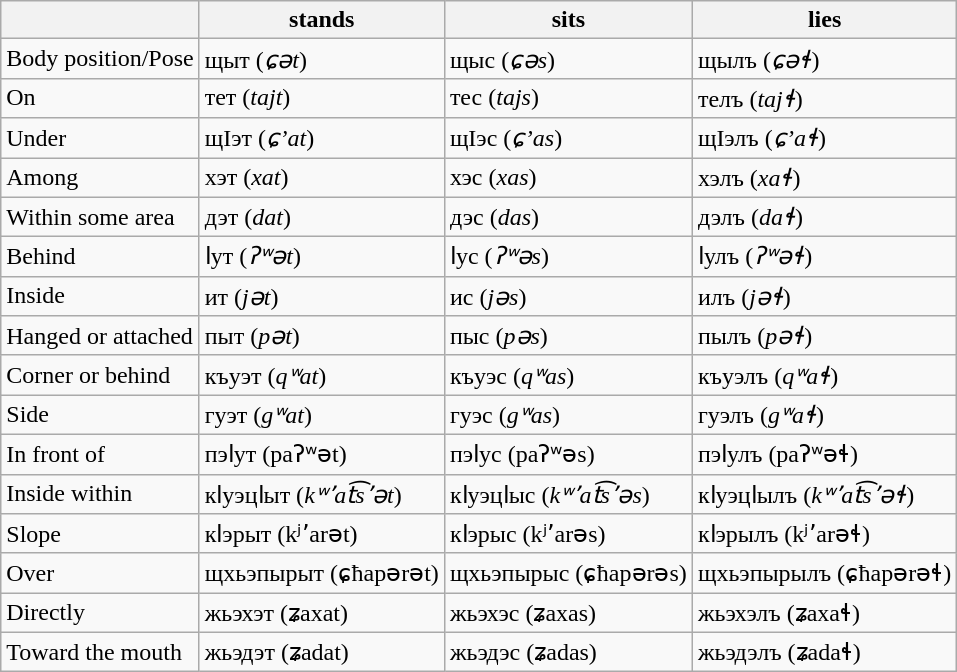<table class="wikitable">
<tr>
<th></th>
<th>stands</th>
<th>sits</th>
<th>lies</th>
</tr>
<tr>
<td>Body position/Pose</td>
<td>щыт (<em>ɕət</em>)</td>
<td>щыс (<em>ɕəs</em>)</td>
<td>щылъ (<em>ɕəɬ</em>)</td>
</tr>
<tr>
<td>On</td>
<td>тет (<em>tajt</em>)</td>
<td>тес (<em>tajs</em>)</td>
<td>телъ (<em>tajɬ</em>)</td>
</tr>
<tr>
<td>Under</td>
<td>щIэт (<em>ɕ’at</em>)</td>
<td>щIэс (<em>ɕ’as</em>)</td>
<td>щIэлъ (<em>ɕ’aɬ</em>)</td>
</tr>
<tr>
<td>Among</td>
<td>хэт (<em>xat</em>)</td>
<td>хэс (<em>xas</em>)</td>
<td>хэлъ (<em>xaɬ</em>)</td>
</tr>
<tr>
<td>Within some area</td>
<td>дэт (<em>dat</em>)</td>
<td>дэс (<em>das</em>)</td>
<td>дэлъ (<em>daɬ</em>)</td>
</tr>
<tr>
<td>Behind</td>
<td>ӏут (<em>ʔʷət</em>)</td>
<td>ӏyc (<em>ʔʷəs</em>)</td>
<td>ӏулъ (<em>ʔʷəɬ</em>)</td>
</tr>
<tr>
<td>Inside</td>
<td>ит (<em>jət</em>)</td>
<td>иc (<em>jəs</em>)</td>
<td>илъ (<em>jəɬ</em>)</td>
</tr>
<tr>
<td>Hanged or attached</td>
<td>пыт (<em>pət</em>)</td>
<td>пыc (<em>pəs</em>)</td>
<td>пылъ (<em>pəɬ</em>)</td>
</tr>
<tr>
<td>Corner or behind</td>
<td>къуэт (<em>qʷat</em>)</td>
<td>къуэc (<em>qʷas</em>)</td>
<td>къуэлъ (<em>qʷaɬ</em>)</td>
</tr>
<tr>
<td>Side</td>
<td>гуэт (<em>gʷat</em>)</td>
<td>гуэc (<em>gʷas</em>)</td>
<td>гуэлъ (<em>gʷaɬ</em>)</td>
</tr>
<tr>
<td>In front of</td>
<td>пэӏут (paʔʷət)</td>
<td>пэӏуc (paʔʷəs)</td>
<td>пэӏулъ (paʔʷəɬ)</td>
</tr>
<tr>
<td>Inside within</td>
<td>кӏуэцӏыт (<em>kʷʼat͡sʼət</em>)</td>
<td>кӏуэцӏыс (<em>kʷʼat͡sʼəs</em>)</td>
<td>кӏуэцӏылъ (<em>kʷʼat͡sʼəɬ</em>)</td>
</tr>
<tr>
<td>Slope</td>
<td>кӏэрыт (kʲʼarət)</td>
<td>кӏэрыс (kʲʼarəs)</td>
<td>кӏэрылъ (kʲʼarəɬ)</td>
</tr>
<tr>
<td>Over</td>
<td>щхьэпырыт (ɕħapərət)</td>
<td>щхьэпырыс (ɕħapərəs)</td>
<td>щхьэпырылъ (ɕħapərəɬ)</td>
</tr>
<tr>
<td>Directly</td>
<td>жьэхэт (ʑaxat)</td>
<td>жьэхэс (ʑaxas)</td>
<td>жьэхэлъ (ʑaxaɬ)</td>
</tr>
<tr>
<td>Toward the mouth</td>
<td>жьэдэт (ʑadat)</td>
<td>жьэдэс (ʑadas)</td>
<td>жьэдэлъ (ʑadaɬ)</td>
</tr>
</table>
